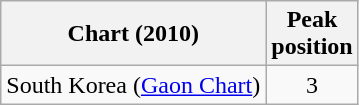<table class="wikitable sortable">
<tr>
<th>Chart (2010)</th>
<th>Peak<br>position</th>
</tr>
<tr>
<td>South Korea (<a href='#'>Gaon Chart</a>)</td>
<td style="text-align:center;">3</td>
</tr>
</table>
